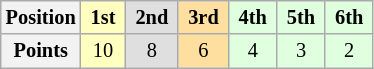<table class="wikitable" style="font-size:85%; text-align:center">
<tr>
<th>Position</th>
<td style="background:#ffffbf;"> <strong>1st</strong> </td>
<td style="background:#dfdfdf;"> <strong>2nd</strong> </td>
<td style="background:#ffdf9f;"> <strong>3rd</strong> </td>
<td style="background:#dfffdf;"> <strong>4th</strong> </td>
<td style="background:#dfffdf;"> <strong>5th</strong> </td>
<td style="background:#dfffdf;"> <strong>6th</strong> </td>
</tr>
<tr>
<th>Points</th>
<td style="background:#ffffbf;">10</td>
<td style="background:#dfdfdf;">8</td>
<td style="background:#ffdf9f;">6</td>
<td style="background:#dfffdf;">4</td>
<td style="background:#dfffdf;">3</td>
<td style="background:#dfffdf;">2</td>
</tr>
</table>
